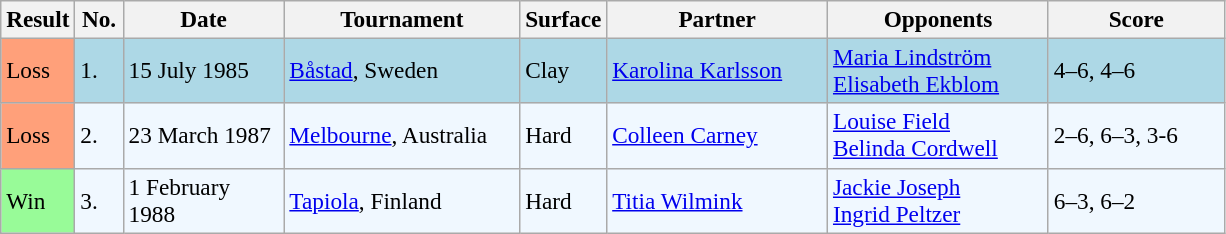<table class="sortable wikitable" style="font-size:97%;">
<tr>
<th>Result</th>
<th style="width:25px">No.</th>
<th style="width:100px">Date</th>
<th style="width:150px">Tournament</th>
<th style="width:50px">Surface</th>
<th style="width:140px">Partner</th>
<th style="width:140px">Opponents</th>
<th style="width:110px" class="unsortable">Score</th>
</tr>
<tr style="background:lightblue;">
<td style="background:#ffa07a;">Loss</td>
<td>1.</td>
<td>15 July 1985</td>
<td><a href='#'>Båstad</a>, Sweden</td>
<td>Clay</td>
<td> <a href='#'>Karolina Karlsson</a></td>
<td> <a href='#'>Maria Lindström</a> <br>  <a href='#'>Elisabeth Ekblom</a></td>
<td>4–6, 4–6</td>
</tr>
<tr style="background:#f0f8ff;">
<td style="background:#ffa07a;">Loss</td>
<td>2.</td>
<td>23 March 1987</td>
<td><a href='#'>Melbourne</a>, Australia</td>
<td>Hard</td>
<td> <a href='#'>Colleen Carney</a></td>
<td> <a href='#'>Louise Field</a> <br>  <a href='#'>Belinda Cordwell</a></td>
<td>2–6, 6–3, 3-6</td>
</tr>
<tr style="background:#f0f8ff;">
<td style="background:#98fb98;">Win</td>
<td>3.</td>
<td>1 February 1988</td>
<td><a href='#'>Tapiola</a>, Finland</td>
<td>Hard</td>
<td> <a href='#'>Titia Wilmink</a></td>
<td> <a href='#'>Jackie Joseph</a> <br>  <a href='#'>Ingrid Peltzer</a></td>
<td>6–3, 6–2</td>
</tr>
</table>
